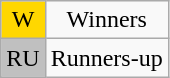<table class="wikitable" style="text-align:center">
<tr>
<td style=background:gold>W</td>
<td>Winners</td>
</tr>
<tr>
<td style=background:silver>RU</td>
<td>Runners-up</td>
</tr>
</table>
